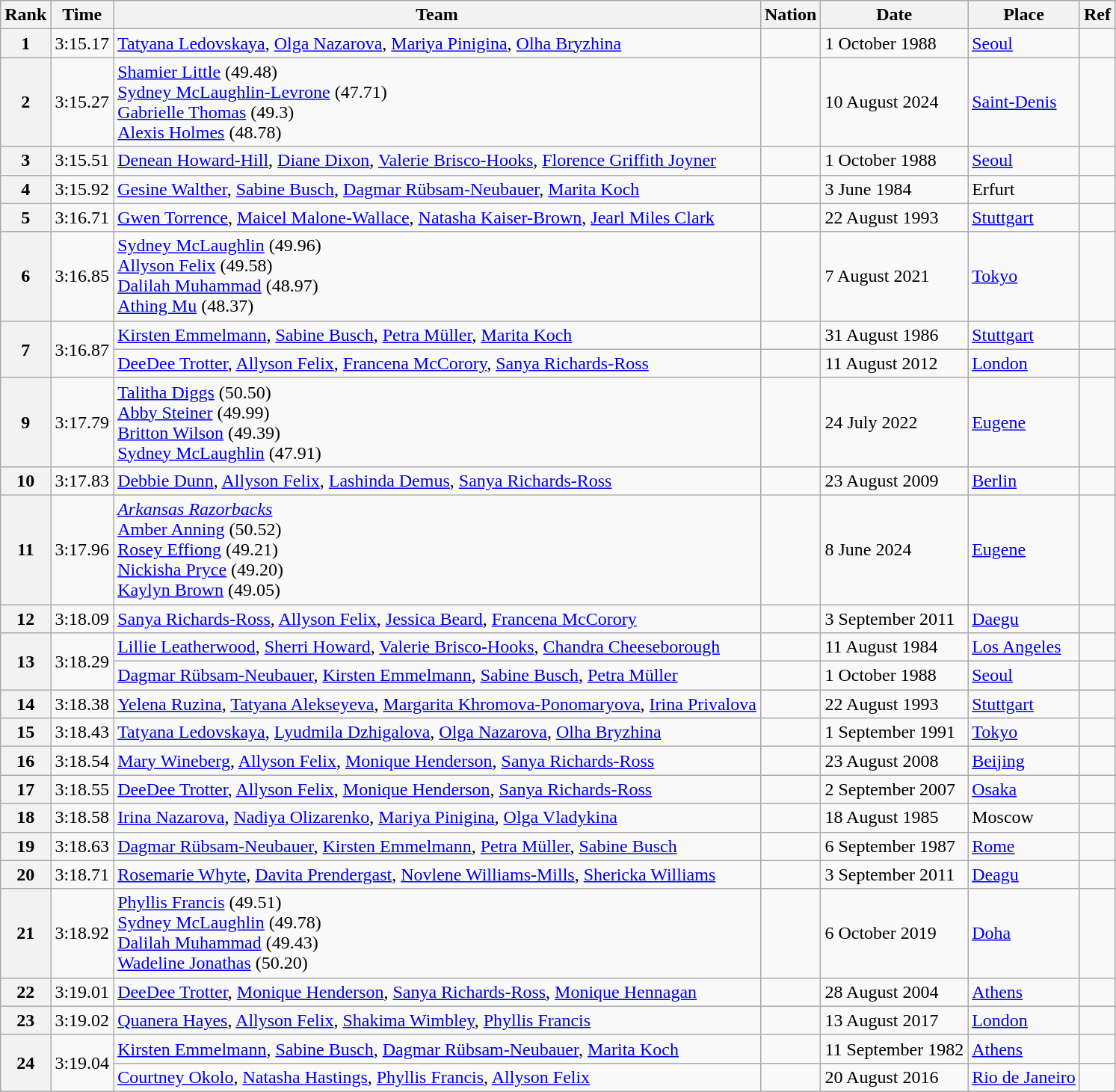<table class="wikitable">
<tr>
<th>Rank</th>
<th>Time</th>
<th>Team</th>
<th>Nation</th>
<th>Date</th>
<th>Place</th>
<th>Ref</th>
</tr>
<tr>
<th>1</th>
<td>3:15.17</td>
<td><a href='#'>Tatyana Ledovskaya</a>, <a href='#'>Olga Nazarova</a>, <a href='#'>Mariya Pinigina</a>, <a href='#'>Olha Bryzhina</a></td>
<td></td>
<td>1 October 1988</td>
<td><a href='#'>Seoul</a></td>
<td></td>
</tr>
<tr>
<th>2</th>
<td>3:15.27</td>
<td><a href='#'>Shamier Little</a> (49.48)<br><a href='#'>Sydney McLaughlin-Levrone</a> (47.71)<br><a href='#'>Gabrielle Thomas</a> (49.3)<br><a href='#'>Alexis Holmes</a> (48.78)</td>
<td></td>
<td>10 August 2024</td>
<td><a href='#'>Saint-Denis</a></td>
<td></td>
</tr>
<tr>
<th>3</th>
<td>3:15.51</td>
<td><a href='#'>Denean Howard-Hill</a>, <a href='#'>Diane Dixon</a>, <a href='#'>Valerie Brisco-Hooks</a>, <a href='#'>Florence Griffith Joyner</a></td>
<td></td>
<td>1 October 1988</td>
<td><a href='#'>Seoul</a></td>
<td></td>
</tr>
<tr>
<th>4</th>
<td>3:15.92</td>
<td><a href='#'>Gesine Walther</a>, <a href='#'>Sabine Busch</a>, <a href='#'>Dagmar Rübsam-Neubauer</a>, <a href='#'>Marita Koch</a></td>
<td></td>
<td>3 June 1984</td>
<td>Erfurt</td>
<td></td>
</tr>
<tr>
<th>5</th>
<td>3:16.71</td>
<td><a href='#'>Gwen Torrence</a>, <a href='#'>Maicel Malone-Wallace</a>, <a href='#'>Natasha Kaiser-Brown</a>, <a href='#'>Jearl Miles Clark</a></td>
<td></td>
<td>22 August 1993</td>
<td><a href='#'>Stuttgart</a></td>
<td></td>
</tr>
<tr>
<th>6</th>
<td>3:16.85</td>
<td><a href='#'>Sydney McLaughlin</a> (49.96)<br><a href='#'>Allyson Felix</a> (49.58)<br><a href='#'>Dalilah Muhammad</a> (48.97)<br><a href='#'>Athing Mu</a> (48.37)</td>
<td></td>
<td>7 August 2021</td>
<td><a href='#'>Tokyo</a></td>
<td></td>
</tr>
<tr>
<th rowspan="2">7</th>
<td rowspan="2">3:16.87</td>
<td><a href='#'>Kirsten Emmelmann</a>, <a href='#'>Sabine Busch</a>, <a href='#'>Petra Müller</a>, <a href='#'>Marita Koch</a></td>
<td></td>
<td>31 August 1986</td>
<td><a href='#'>Stuttgart</a></td>
<td></td>
</tr>
<tr>
<td><a href='#'>DeeDee Trotter</a>, <a href='#'>Allyson Felix</a>, <a href='#'>Francena McCorory</a>, <a href='#'>Sanya Richards-Ross</a></td>
<td></td>
<td>11 August 2012</td>
<td><a href='#'>London</a></td>
<td></td>
</tr>
<tr>
<th>9</th>
<td>3:17.79</td>
<td><a href='#'>Talitha Diggs</a> (50.50)<br><a href='#'>Abby Steiner</a> (49.99)<br><a href='#'>Britton Wilson</a> (49.39)<br><a href='#'>Sydney McLaughlin</a> (47.91)</td>
<td></td>
<td>24 July 2022</td>
<td><a href='#'>Eugene</a></td>
<td></td>
</tr>
<tr>
<th>10</th>
<td>3:17.83</td>
<td><a href='#'>Debbie Dunn</a>, <a href='#'>Allyson Felix</a>, <a href='#'>Lashinda Demus</a>, <a href='#'>Sanya Richards-Ross</a></td>
<td></td>
<td>23 August 2009</td>
<td><a href='#'>Berlin</a></td>
<td></td>
</tr>
<tr>
<th>11</th>
<td>3:17.96</td>
<td><a href='#'><em>Arkansas Razorbacks</em></a><br><a href='#'>Amber Anning</a> (50.52)<br><a href='#'>Rosey Effiong</a> (49.21)<br><a href='#'>Nickisha Pryce</a> (49.20)<br><a href='#'>Kaylyn Brown</a> (49.05)</td>
<td><br><br><br></td>
<td>8 June 2024</td>
<td><a href='#'>Eugene</a></td>
<td></td>
</tr>
<tr>
<th>12</th>
<td>3:18.09</td>
<td><a href='#'>Sanya Richards-Ross</a>, <a href='#'>Allyson Felix</a>, <a href='#'>Jessica Beard</a>, <a href='#'>Francena McCorory</a></td>
<td></td>
<td>3 September 2011</td>
<td><a href='#'>Daegu</a></td>
<td></td>
</tr>
<tr>
<th rowspan="2">13</th>
<td rowspan="2">3:18.29</td>
<td><a href='#'>Lillie Leatherwood</a>, <a href='#'>Sherri Howard</a>, <a href='#'>Valerie Brisco-Hooks</a>, <a href='#'>Chandra Cheeseborough</a></td>
<td></td>
<td>11 August 1984</td>
<td><a href='#'>Los Angeles</a></td>
<td></td>
</tr>
<tr>
<td><a href='#'>Dagmar Rübsam-Neubauer</a>, <a href='#'>Kirsten Emmelmann</a>, <a href='#'>Sabine Busch</a>, <a href='#'>Petra Müller</a></td>
<td></td>
<td>1 October 1988</td>
<td><a href='#'>Seoul</a></td>
<td></td>
</tr>
<tr>
<th>14</th>
<td>3:18.38</td>
<td><a href='#'>Yelena Ruzina</a>, <a href='#'>Tatyana Alekseyeva</a>, <a href='#'>Margarita Khromova-Ponomaryova</a>, <a href='#'>Irina Privalova</a></td>
<td></td>
<td>22 August 1993</td>
<td><a href='#'>Stuttgart</a></td>
<td></td>
</tr>
<tr>
<th>15</th>
<td>3:18.43</td>
<td><a href='#'>Tatyana Ledovskaya</a>, <a href='#'>Lyudmila Dzhigalova</a>, <a href='#'>Olga Nazarova</a>, <a href='#'>Olha Bryzhina</a></td>
<td></td>
<td>1 September 1991</td>
<td><a href='#'>Tokyo</a></td>
<td></td>
</tr>
<tr>
<th>16</th>
<td>3:18.54</td>
<td><a href='#'>Mary Wineberg</a>, <a href='#'>Allyson Felix</a>, <a href='#'>Monique Henderson</a>, <a href='#'>Sanya Richards-Ross</a></td>
<td></td>
<td>23 August 2008</td>
<td><a href='#'>Beijing</a></td>
<td></td>
</tr>
<tr>
<th>17</th>
<td>3:18.55</td>
<td><a href='#'>DeeDee Trotter</a>, <a href='#'>Allyson Felix</a>, <a href='#'>Monique Henderson</a>, <a href='#'>Sanya Richards-Ross</a></td>
<td></td>
<td>2 September 2007</td>
<td><a href='#'>Osaka</a></td>
<td></td>
</tr>
<tr>
<th>18</th>
<td>3:18.58</td>
<td><a href='#'>Irina Nazarova</a>, <a href='#'>Nadiya Olizarenko</a>, <a href='#'>Mariya Pinigina</a>, <a href='#'>Olga Vladykina</a></td>
<td></td>
<td>18 August 1985</td>
<td>Moscow</td>
<td></td>
</tr>
<tr>
<th>19</th>
<td>3:18.63</td>
<td><a href='#'>Dagmar Rübsam-Neubauer</a>, <a href='#'>Kirsten Emmelmann</a>, <a href='#'>Petra Müller</a>, <a href='#'>Sabine Busch</a></td>
<td></td>
<td>6 September 1987</td>
<td><a href='#'>Rome</a></td>
<td></td>
</tr>
<tr>
<th>20</th>
<td>3:18.71</td>
<td><a href='#'>Rosemarie Whyte</a>, <a href='#'>Davita Prendergast</a>, <a href='#'>Novlene Williams-Mills</a>, <a href='#'>Shericka Williams</a></td>
<td></td>
<td>3 September 2011</td>
<td><a href='#'>Deagu</a></td>
<td></td>
</tr>
<tr>
<th>21</th>
<td>3:18.92</td>
<td><a href='#'>Phyllis Francis</a> (49.51)<br><a href='#'>Sydney McLaughlin</a> (49.78)<br><a href='#'>Dalilah Muhammad</a> (49.43)<br><a href='#'>Wadeline Jonathas</a> (50.20)</td>
<td></td>
<td>6 October 2019</td>
<td><a href='#'>Doha</a></td>
<td></td>
</tr>
<tr>
<th>22</th>
<td>3:19.01</td>
<td><a href='#'>DeeDee Trotter</a>, <a href='#'>Monique Henderson</a>, <a href='#'>Sanya Richards-Ross</a>, <a href='#'>Monique Hennagan</a></td>
<td></td>
<td>28 August 2004</td>
<td><a href='#'>Athens</a></td>
<td></td>
</tr>
<tr>
<th>23</th>
<td>3:19.02</td>
<td><a href='#'>Quanera Hayes</a>, <a href='#'>Allyson Felix</a>, <a href='#'>Shakima Wimbley</a>, <a href='#'>Phyllis Francis</a></td>
<td></td>
<td>13 August 2017</td>
<td><a href='#'>London</a></td>
<td></td>
</tr>
<tr>
<th rowspan=2>24</th>
<td rowspan=2>3:19.04</td>
<td><a href='#'>Kirsten Emmelmann</a>, <a href='#'>Sabine Busch</a>, <a href='#'>Dagmar Rübsam-Neubauer</a>, <a href='#'>Marita Koch</a></td>
<td></td>
<td>11 September 1982</td>
<td><a href='#'>Athens</a></td>
<td></td>
</tr>
<tr>
<td><a href='#'>Courtney Okolo</a>, <a href='#'>Natasha Hastings</a>, <a href='#'>Phyllis Francis</a>, <a href='#'>Allyson Felix</a></td>
<td></td>
<td>20 August 2016</td>
<td><a href='#'>Rio de Janeiro</a></td>
<td></td>
</tr>
</table>
